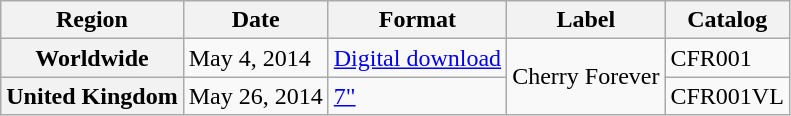<table class="wikitable plainrowheaders" style="text-align:left">
<tr>
<th scope="col">Region</th>
<th scope="col">Date</th>
<th scope="col">Format</th>
<th scope="col">Label</th>
<th scope="col">Catalog</th>
</tr>
<tr>
<th scope="row">Worldwide</th>
<td>May 4, 2014</td>
<td><a href='#'>Digital download</a></td>
<td rowspan="2">Cherry Forever</td>
<td>CFR001</td>
</tr>
<tr>
<th scope="row">United Kingdom</th>
<td>May 26, 2014</td>
<td><a href='#'>7"</a></td>
<td>CFR001VL</td>
</tr>
</table>
